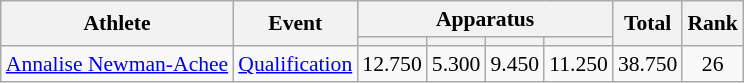<table class=wikitable style=font-size:90%;text-align:center>
<tr>
<th rowspan=2>Athlete</th>
<th rowspan=2>Event</th>
<th colspan=4>Apparatus</th>
<th rowspan=2>Total</th>
<th rowspan=2>Rank</th>
</tr>
<tr style=font-size:95%>
<th></th>
<th></th>
<th></th>
<th></th>
</tr>
<tr>
<td align=left><a href='#'>Annalise Newman-Achee</a></td>
<td align=left><a href='#'>Qualification</a></td>
<td>12.750</td>
<td>5.300</td>
<td>9.450</td>
<td>11.250</td>
<td>38.750</td>
<td>26</td>
</tr>
</table>
